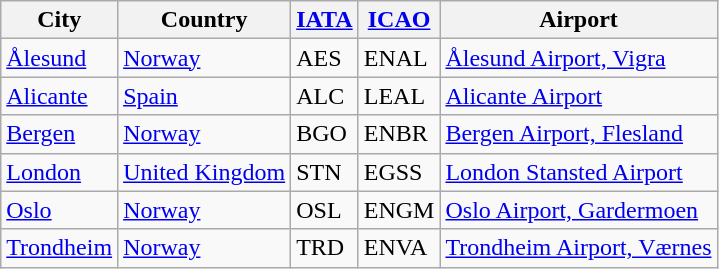<table class="wikitable sortable">
<tr>
<th>City</th>
<th>Country</th>
<th><a href='#'>IATA</a></th>
<th><a href='#'>ICAO</a></th>
<th>Airport</th>
</tr>
<tr>
<td><a href='#'>Ålesund</a></td>
<td><a href='#'>Norway</a></td>
<td>AES</td>
<td>ENAL</td>
<td><a href='#'>Ålesund Airport, Vigra</a></td>
</tr>
<tr>
<td><a href='#'>Alicante</a></td>
<td><a href='#'>Spain</a></td>
<td>ALC</td>
<td>LEAL</td>
<td><a href='#'>Alicante Airport</a></td>
</tr>
<tr>
<td><a href='#'>Bergen</a></td>
<td><a href='#'>Norway</a></td>
<td>BGO</td>
<td>ENBR</td>
<td><a href='#'>Bergen Airport, Flesland</a></td>
</tr>
<tr>
<td><a href='#'>London</a></td>
<td><a href='#'>United Kingdom</a></td>
<td>STN</td>
<td>EGSS</td>
<td><a href='#'>London Stansted Airport</a></td>
</tr>
<tr>
<td><a href='#'>Oslo</a></td>
<td><a href='#'>Norway</a></td>
<td>OSL</td>
<td>ENGM</td>
<td><a href='#'>Oslo Airport, Gardermoen</a></td>
</tr>
<tr>
<td><a href='#'>Trondheim</a></td>
<td><a href='#'>Norway</a></td>
<td>TRD</td>
<td>ENVA</td>
<td><a href='#'>Trondheim Airport, Værnes</a></td>
</tr>
</table>
